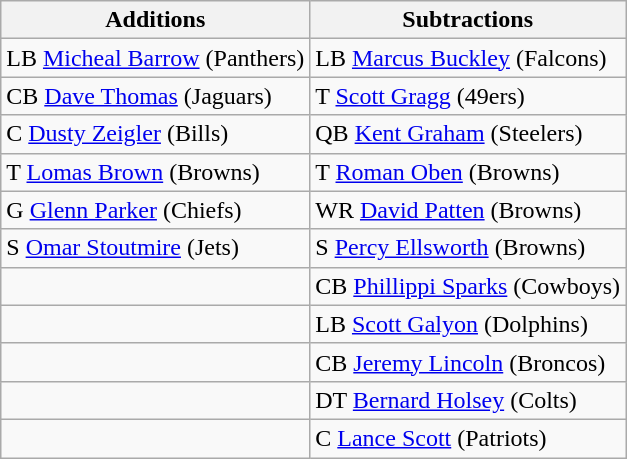<table class="wikitable">
<tr>
<th>Additions</th>
<th>Subtractions</th>
</tr>
<tr>
<td>LB <a href='#'>Micheal Barrow</a> (Panthers)</td>
<td>LB <a href='#'>Marcus Buckley</a> (Falcons)</td>
</tr>
<tr>
<td>CB <a href='#'>Dave Thomas</a> (Jaguars)</td>
<td>T <a href='#'>Scott Gragg</a> (49ers)</td>
</tr>
<tr>
<td>C <a href='#'>Dusty Zeigler</a> (Bills)</td>
<td>QB <a href='#'>Kent Graham</a> (Steelers)</td>
</tr>
<tr>
<td>T <a href='#'>Lomas Brown</a> (Browns)</td>
<td>T <a href='#'>Roman Oben</a> (Browns)</td>
</tr>
<tr>
<td>G <a href='#'>Glenn Parker</a> (Chiefs)</td>
<td>WR <a href='#'>David Patten</a> (Browns)</td>
</tr>
<tr>
<td>S <a href='#'>Omar Stoutmire</a> (Jets)</td>
<td>S <a href='#'>Percy Ellsworth</a> (Browns)</td>
</tr>
<tr>
<td></td>
<td>CB <a href='#'>Phillippi Sparks</a> (Cowboys)</td>
</tr>
<tr>
<td></td>
<td>LB <a href='#'>Scott Galyon</a> (Dolphins)</td>
</tr>
<tr>
<td></td>
<td>CB <a href='#'>Jeremy Lincoln</a> (Broncos)</td>
</tr>
<tr>
<td></td>
<td>DT <a href='#'>Bernard Holsey</a> (Colts)</td>
</tr>
<tr>
<td></td>
<td>C <a href='#'>Lance Scott</a> (Patriots)</td>
</tr>
</table>
